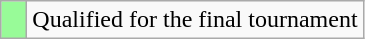<table class="wikitable">
<tr>
<td width=10px bgcolor="#98fb98"></td>
<td>Qualified for the final tournament</td>
</tr>
</table>
